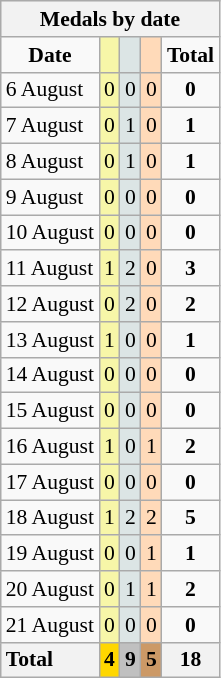<table class="wikitable" style="text-align:center;font-size:90%">
<tr style="background:#efefef;">
<th colspan=7>Medals by date</th>
</tr>
<tr>
<td><strong>Date</strong></td>
<td bgcolor=#f7f6a8></td>
<td bgcolor=#dce5e5></td>
<td bgcolor=#ffdab9></td>
<td><strong>Total</strong></td>
</tr>
<tr>
<td style="text-align:left;">6 August</td>
<td style="background:#F7F6A8;">0</td>
<td style="background:#DCE5E5;">0</td>
<td style="background:#FFDAB9;">0</td>
<td><strong>0</strong></td>
</tr>
<tr>
<td style="text-align:left;">7 August</td>
<td style="background:#F7F6A8;">0</td>
<td style="background:#DCE5E5;">1</td>
<td style="background:#FFDAB9;">0</td>
<td><strong>1</strong></td>
</tr>
<tr>
<td style="text-align:left;">8 August</td>
<td style="background:#F7F6A8;">0</td>
<td style="background:#DCE5E5;">1</td>
<td style="background:#FFDAB9;">0</td>
<td><strong>1</strong></td>
</tr>
<tr>
<td style="text-align:left;">9 August</td>
<td style="background:#F7F6A8;">0</td>
<td style="background:#DCE5E5;">0</td>
<td style="background:#FFDAB9;">0</td>
<td><strong>0</strong></td>
</tr>
<tr>
<td style="text-align:left;">10 August</td>
<td style="background:#F7F6A8;">0</td>
<td style="background:#DCE5E5;">0</td>
<td style="background:#FFDAB9;">0</td>
<td><strong>0</strong></td>
</tr>
<tr>
<td style="text-align:left;">11 August</td>
<td style="background:#F7F6A8;">1</td>
<td style="background:#DCE5E5;">2</td>
<td style="background:#FFDAB9;">0</td>
<td><strong>3</strong></td>
</tr>
<tr>
<td style="text-align:left;">12 August</td>
<td style="background:#F7F6A8;">0</td>
<td style="background:#DCE5E5;">2</td>
<td style="background:#FFDAB9;">0</td>
<td><strong>2</strong></td>
</tr>
<tr>
<td style="text-align:left;">13 August</td>
<td style="background:#F7F6A8;">1</td>
<td style="background:#DCE5E5;">0</td>
<td style="background:#FFDAB9;">0</td>
<td><strong>1</strong></td>
</tr>
<tr>
<td style="text-align:left;">14 August</td>
<td style="background:#F7F6A8;">0</td>
<td style="background:#DCE5E5;">0</td>
<td style="background:#FFDAB9;">0</td>
<td><strong>0</strong></td>
</tr>
<tr>
<td style="text-align:left;">15 August</td>
<td style="background:#F7F6A8;">0</td>
<td style="background:#DCE5E5;">0</td>
<td style="background:#FFDAB9;">0</td>
<td><strong>0</strong></td>
</tr>
<tr>
<td style="text-align:left;">16 August</td>
<td style="background:#F7F6A8;">1</td>
<td style="background:#DCE5E5;">0</td>
<td style="background:#FFDAB9;">1</td>
<td><strong>2</strong></td>
</tr>
<tr>
<td style="text-align:left;">17 August</td>
<td style="background:#F7F6A8;">0</td>
<td style="background:#DCE5E5;">0</td>
<td style="background:#FFDAB9;">0</td>
<td><strong>0</strong></td>
</tr>
<tr>
<td style="text-align:left;">18 August</td>
<td style="background:#F7F6A8;">1</td>
<td style="background:#DCE5E5;">2</td>
<td style="background:#FFDAB9;">2</td>
<td><strong>5</strong></td>
</tr>
<tr>
<td style="text-align:left;">19 August</td>
<td style="background:#F7F6A8;">0</td>
<td style="background:#DCE5E5;">0</td>
<td style="background:#FFDAB9;">1</td>
<td><strong>1</strong></td>
</tr>
<tr>
<td style="text-align:left;">20 August</td>
<td style="background:#F7F6A8;">0</td>
<td style="background:#DCE5E5;">1</td>
<td style="background:#FFDAB9;">1</td>
<td><strong>2</strong></td>
</tr>
<tr>
<td style="text-align:left;">21 August</td>
<td style="background:#F7F6A8;">0</td>
<td style="background:#DCE5E5;">0</td>
<td style="background:#FFDAB9;">0</td>
<td><strong>0</strong></td>
</tr>
<tr>
<th style="text-align:left;">Total</th>
<th style="background:gold;">4</th>
<th style="background:silver;">9</th>
<th style="background:#c96;">5</th>
<th>18</th>
</tr>
</table>
